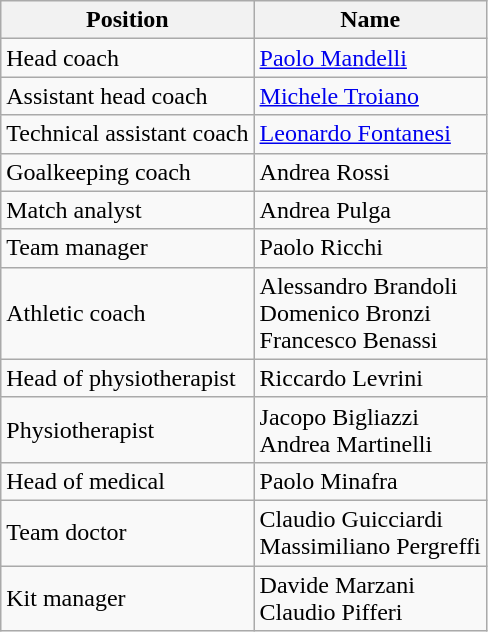<table class="wikitable">
<tr>
<th>Position</th>
<th>Name</th>
</tr>
<tr>
<td>Head coach</td>
<td> <a href='#'>Paolo Mandelli</a></td>
</tr>
<tr>
<td>Assistant head coach</td>
<td> <a href='#'>Michele Troiano</a></td>
</tr>
<tr>
<td>Technical assistant coach</td>
<td> <a href='#'>Leonardo Fontanesi</a></td>
</tr>
<tr>
<td>Goalkeeping coach</td>
<td> Andrea Rossi</td>
</tr>
<tr>
<td>Match analyst</td>
<td> Andrea Pulga</td>
</tr>
<tr>
<td>Team manager</td>
<td> Paolo Ricchi</td>
</tr>
<tr>
<td>Athletic coach</td>
<td> Alessandro Brandoli <br>  Domenico Bronzi <br>  Francesco Benassi</td>
</tr>
<tr>
<td>Head of physiotherapist</td>
<td> Riccardo Levrini</td>
</tr>
<tr>
<td>Physiotherapist</td>
<td> Jacopo Bigliazzi <br>  Andrea Martinelli</td>
</tr>
<tr>
<td>Head of medical</td>
<td> Paolo Minafra</td>
</tr>
<tr>
<td>Team doctor</td>
<td> Claudio Guicciardi <br>  Massimiliano Pergreffi</td>
</tr>
<tr>
<td>Kit manager</td>
<td> Davide Marzani <br>  Claudio Pifferi</td>
</tr>
</table>
